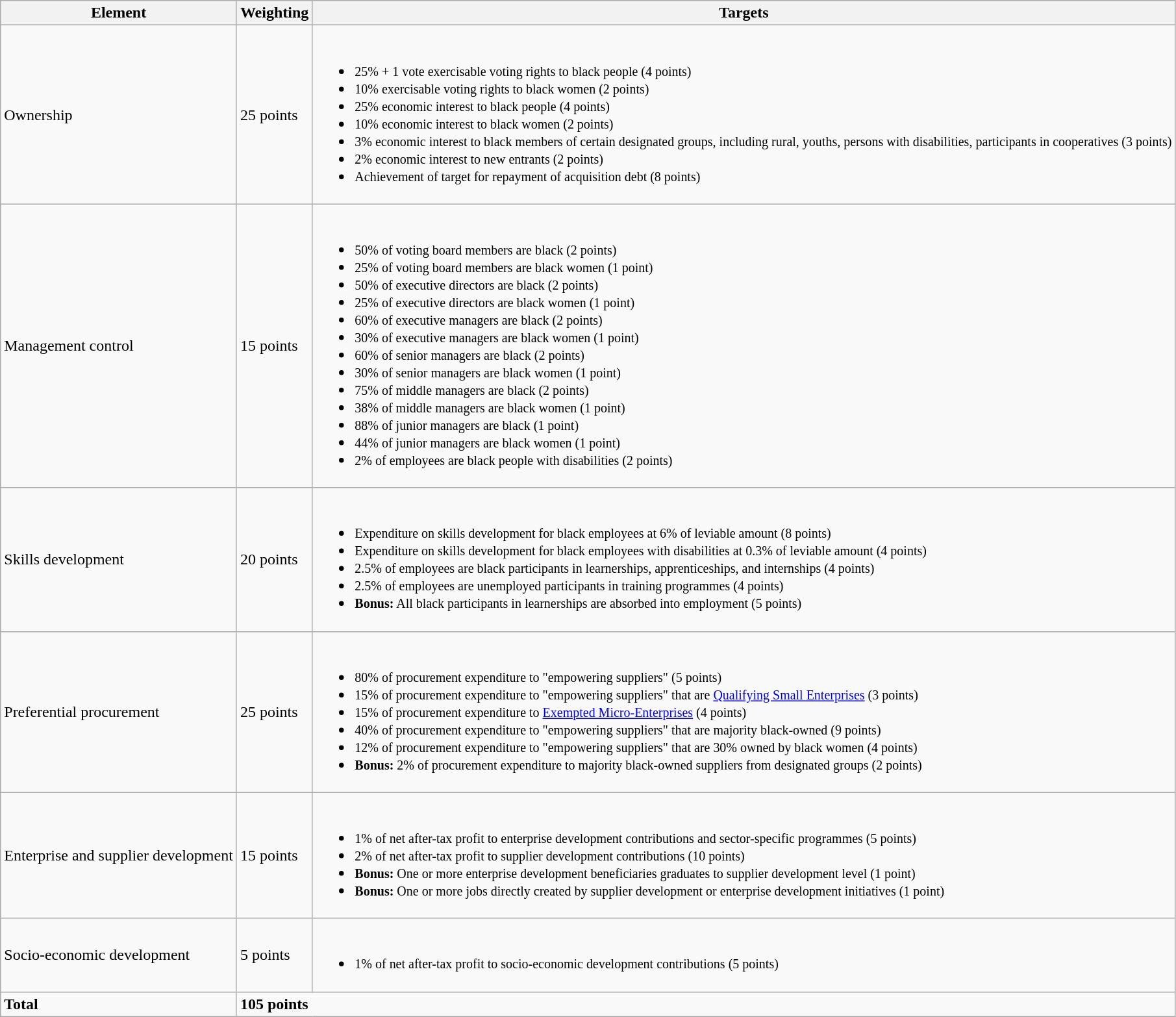<table class="wikitable">
<tr>
<th>Element</th>
<th>Weighting</th>
<th>Targets</th>
</tr>
<tr>
<td>Ownership</td>
<td>25 points</td>
<td><br><ul><li><small>25% + 1 vote exercisable voting rights to black people (4 points)</small></li><li><small>10% exercisable voting rights to black women (2 points)</small></li><li><small>25% economic interest to black people (4 points)</small></li><li><small>10% economic interest to black women (2 points)</small></li><li><small>3% economic interest to black members of certain designated groups, including rural, youths, persons with disabilities, participants in cooperatives (3 points)</small></li><li><small>2% economic interest to new entrants (2 points)</small></li><li><small>Achievement of target for repayment of acquisition debt (8 points)</small></li></ul></td>
</tr>
<tr>
<td>Management control</td>
<td>15 points</td>
<td><br><ul><li><small>50% of voting board members are black (2 points)</small></li><li><small>25% of voting board members are black women (1 point)</small></li><li><small>50% of executive directors are black (2 points)</small></li><li><small>25% of executive directors are black women (1 point)</small></li><li><small>60% of executive managers are black (2 points)</small></li><li><small>30% of executive managers are black women (1 point)</small></li><li><small>60% of senior managers are black (2 points)</small></li><li><small>30% of senior managers are black women (1 point)</small></li><li><small>75% of middle managers are black (2 points)</small></li><li><small>38% of middle managers are black women (1 point)</small></li><li><small>88% of junior managers are black (1 point)</small></li><li><small>44% of junior managers are black women (1 point)</small></li><li><small>2% of employees are black people with disabilities (2 points)</small></li></ul></td>
</tr>
<tr>
<td>Skills development</td>
<td>20 points</td>
<td><br><ul><li><small>Expenditure on skills development for black employees at 6% of leviable amount (8 points)</small></li><li><small>Expenditure on skills development for black employees with disabilities at 0.3% of leviable amount (4 points)</small></li><li><small>2.5% of employees are black participants in learnerships, apprenticeships, and internships (4 points)</small></li><li><small>2.5% of employees are unemployed participants in training programmes (4 points)</small></li><li><small><strong>Bonus:</strong> All black participants in learnerships are absorbed into employment (5 points)</small></li></ul></td>
</tr>
<tr>
<td>Preferential procurement</td>
<td>25 points</td>
<td><br><ul><li><small>80% of procurement expenditure to "empowering suppliers" (5 points)</small></li><li><small>15% of procurement expenditure to "empowering suppliers" that are <a href='#'>Qualifying Small Enterprises</a> (3 points)</small></li><li><small>15% of procurement expenditure to <a href='#'>Exempted Micro-Enterprises</a> (4 points)</small></li><li><small>40% of procurement expenditure to "empowering suppliers" that are majority black-owned (9 points)</small></li><li><small>12% of procurement expenditure to "empowering suppliers" that are 30% owned by black women (4 points)</small></li><li><small><strong>Bonus:</strong> 2% of procurement expenditure to majority black-owned suppliers from designated groups (2 points)</small></li></ul></td>
</tr>
<tr>
<td>Enterprise and supplier development</td>
<td>15 points</td>
<td><br><ul><li><small>1% of net after-tax profit to enterprise development contributions and sector-specific programmes (5 points)</small></li><li><small>2% of net after-tax profit to supplier development contributions (10 points)</small></li><li><small><strong>Bonus:</strong> One or more enterprise development beneficiaries graduates to supplier development level (1 point)</small></li><li><small><strong>Bonus:</strong> One or more jobs directly created by supplier development or enterprise development initiatives (1 point)</small></li></ul></td>
</tr>
<tr>
<td>Socio-economic development</td>
<td>5 points</td>
<td><br><ul><li><small>1% of net after-tax profit to socio-economic development contributions (5 points)</small></li></ul></td>
</tr>
<tr>
<td><strong>Total</strong></td>
<td colspan="2"><strong>105 points</strong></td>
</tr>
</table>
